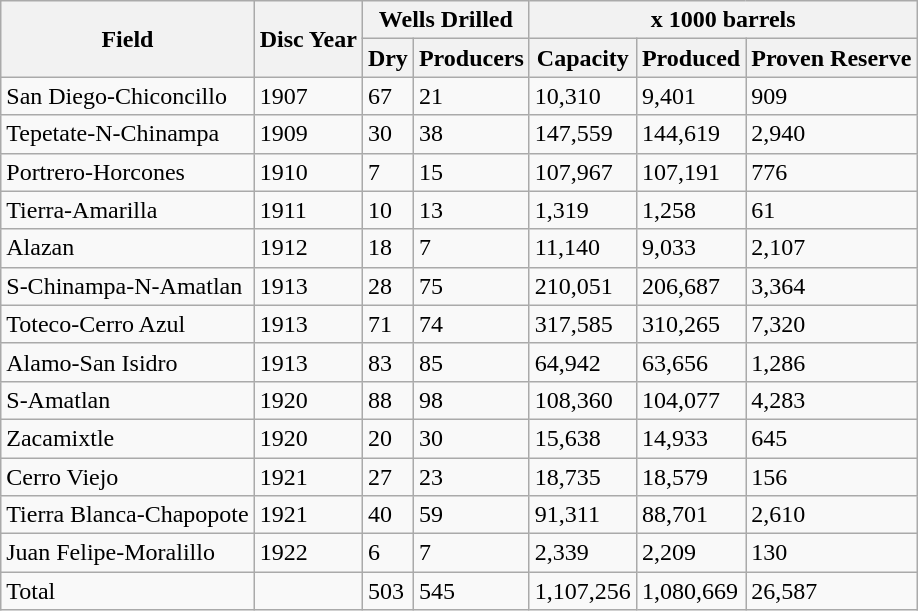<table class="wikitable defaultright">
<tr>
<th rowspan=2>Field</th>
<th rowspan=2>Disc Year</th>
<th colspan=2>Wells Drilled</th>
<th colspan=3>x 1000 barrels</th>
</tr>
<tr>
<th>Dry</th>
<th>Producers</th>
<th>Capacity</th>
<th>Produced</th>
<th>Proven Reserve</th>
</tr>
<tr>
<td>San Diego-Chiconcillo</td>
<td>1907</td>
<td>67</td>
<td>21</td>
<td>10,310</td>
<td>9,401</td>
<td>909</td>
</tr>
<tr>
<td>Tepetate-N-Chinampa</td>
<td>1909</td>
<td>30</td>
<td>38</td>
<td>147,559</td>
<td>144,619</td>
<td>2,940</td>
</tr>
<tr>
<td>Portrero-Horcones</td>
<td>1910</td>
<td>7</td>
<td>15</td>
<td>107,967</td>
<td>107,191</td>
<td>776</td>
</tr>
<tr>
<td>Tierra-Amarilla</td>
<td>1911</td>
<td>10</td>
<td>13</td>
<td>1,319</td>
<td>1,258</td>
<td>61</td>
</tr>
<tr>
<td>Alazan</td>
<td>1912</td>
<td>18</td>
<td>7</td>
<td>11,140</td>
<td>9,033</td>
<td>2,107</td>
</tr>
<tr>
<td>S-Chinampa-N-Amatlan</td>
<td>1913</td>
<td>28</td>
<td>75</td>
<td>210,051</td>
<td>206,687</td>
<td>3,364</td>
</tr>
<tr>
<td>Toteco-Cerro Azul</td>
<td>1913</td>
<td>71</td>
<td>74</td>
<td>317,585</td>
<td>310,265</td>
<td>7,320</td>
</tr>
<tr>
<td>Alamo-San Isidro</td>
<td>1913</td>
<td>83</td>
<td>85</td>
<td>64,942</td>
<td>63,656</td>
<td>1,286</td>
</tr>
<tr>
<td>S-Amatlan</td>
<td>1920</td>
<td>88</td>
<td>98</td>
<td>108,360</td>
<td>104,077</td>
<td>4,283</td>
</tr>
<tr>
<td>Zacamixtle</td>
<td>1920</td>
<td>20</td>
<td>30</td>
<td>15,638</td>
<td>14,933</td>
<td>645</td>
</tr>
<tr>
<td>Cerro Viejo</td>
<td>1921</td>
<td>27</td>
<td>23</td>
<td>18,735</td>
<td>18,579</td>
<td>156</td>
</tr>
<tr>
<td>Tierra Blanca-Chapopote</td>
<td>1921</td>
<td>40</td>
<td>59</td>
<td>91,311</td>
<td>88,701</td>
<td>2,610</td>
</tr>
<tr>
<td>Juan Felipe-Moralillo</td>
<td>1922</td>
<td>6</td>
<td>7</td>
<td>2,339</td>
<td>2,209</td>
<td>130</td>
</tr>
<tr>
<td>Total</td>
<td></td>
<td>503</td>
<td>545</td>
<td>1,107,256</td>
<td>1,080,669</td>
<td>26,587</td>
</tr>
</table>
